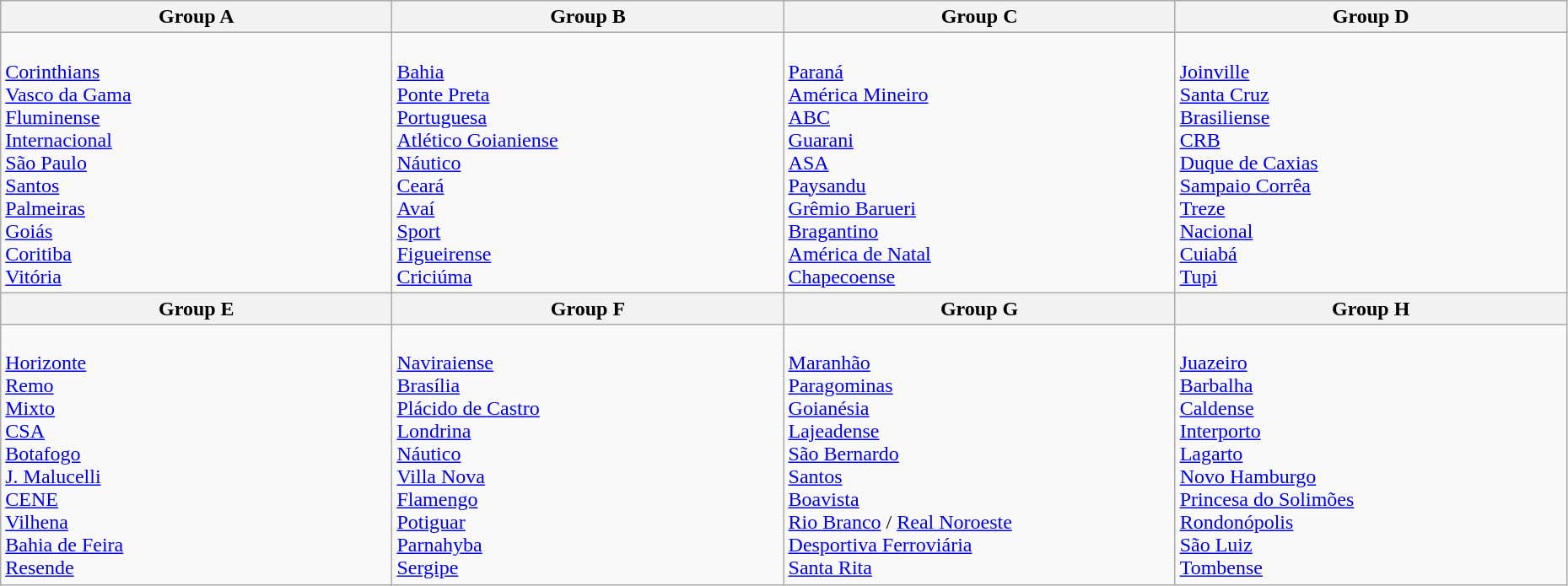<table class="wikitable" width=98%>
<tr>
<th width=25%><strong>Group A</strong></th>
<th width=25%><strong>Group B</strong></th>
<th width=25%><strong>Group C</strong></th>
<th width=25%><strong>Group D</strong></th>
</tr>
<tr>
<td><br> <a href='#'>Corinthians</a><br>
 <a href='#'>Vasco da Gama</a><br>
 <a href='#'>Fluminense</a><br>
 <a href='#'>Internacional</a><br>
 <a href='#'>São Paulo</a><br>
 <a href='#'>Santos</a><br>
 <a href='#'>Palmeiras</a><br>
 <a href='#'>Goiás</a><br>
 <a href='#'>Coritiba</a><br>
 <a href='#'>Vitória</a></td>
<td><br> <a href='#'>Bahia</a><br>
 <a href='#'>Ponte Preta</a><br>
 <a href='#'>Portuguesa</a><br>
 <a href='#'>Atlético Goianiense</a><br>
 <a href='#'>Náutico</a><br>
 <a href='#'>Ceará</a><br>
 <a href='#'>Avaí</a><br>
 <a href='#'>Sport</a><br>
 <a href='#'>Figueirense</a><br>
 <a href='#'>Criciúma</a></td>
<td><br> <a href='#'>Paraná</a><br>
 <a href='#'>América Mineiro</a><br>
 <a href='#'>ABC</a><br>
 <a href='#'>Guarani</a><br>
 <a href='#'>ASA</a><br>
 <a href='#'>Paysandu</a><br>
 <a href='#'>Grêmio Barueri</a><br>
 <a href='#'>Bragantino</a><br>
 <a href='#'>América de Natal</a><br>
 <a href='#'>Chapecoense</a></td>
<td><br> <a href='#'>Joinville</a><br>
 <a href='#'>Santa Cruz</a><br>
 <a href='#'>Brasiliense</a><br>
 <a href='#'>CRB</a><br>
 <a href='#'>Duque de Caxias</a><br>
 <a href='#'>Sampaio Corrêa</a><br>
 <a href='#'>Treze</a><br>
 <a href='#'>Nacional</a><br>
 <a href='#'>Cuiabá</a><br>
 <a href='#'>Tupi</a></td>
</tr>
<tr>
<th width=25%><strong>Group E</strong></th>
<th width=25%><strong>Group F</strong></th>
<th width=25%><strong>Group G</strong></th>
<th width=25%><strong>Group H</strong></th>
</tr>
<tr>
<td><br> <a href='#'>Horizonte</a><br>
 <a href='#'>Remo</a><br>
 <a href='#'>Mixto</a><br>
 <a href='#'>CSA</a><br>
 <a href='#'>Botafogo</a><br>
 <a href='#'>J. Malucelli</a><br>
 <a href='#'>CENE</a><br>
 <a href='#'>Vilhena</a><br>
 <a href='#'>Bahia de Feira</a><br>
 <a href='#'>Resende</a></td>
<td><br> <a href='#'>Naviraiense</a><br>
 <a href='#'>Brasília</a><br>
 <a href='#'>Plácido de Castro</a><br>
 <a href='#'>Londrina</a><br>
 <a href='#'>Náutico</a><br>
 <a href='#'>Villa Nova</a><br>
 <a href='#'>Flamengo</a><br>
 <a href='#'>Potiguar</a><br>
 <a href='#'>Parnahyba</a><br>
 <a href='#'>Sergipe</a></td>
<td><br> <a href='#'>Maranhão</a><br>
 <a href='#'>Paragominas</a><br>
 <a href='#'>Goianésia</a><br>
 <a href='#'>Lajeadense</a><br>
 <a href='#'>São Bernardo</a><br>
 <a href='#'>Santos</a><br>
 <a href='#'>Boavista</a><br>
 <a href='#'>Rio Branco</a> /  <a href='#'>Real Noroeste</a><br>
 <a href='#'>Desportiva Ferroviária</a><br>
 <a href='#'>Santa Rita</a></td>
<td><br> <a href='#'>Juazeiro</a><br>
 <a href='#'>Barbalha</a><br>
 <a href='#'>Caldense</a><br>
 <a href='#'>Interporto</a><br>
 <a href='#'>Lagarto</a><br>
 <a href='#'>Novo Hamburgo</a><br>
 <a href='#'>Princesa do Solimões</a><br>
 <a href='#'>Rondonópolis</a><br>
 <a href='#'>São Luiz</a><br>
 <a href='#'>Tombense</a></td>
</tr>
</table>
